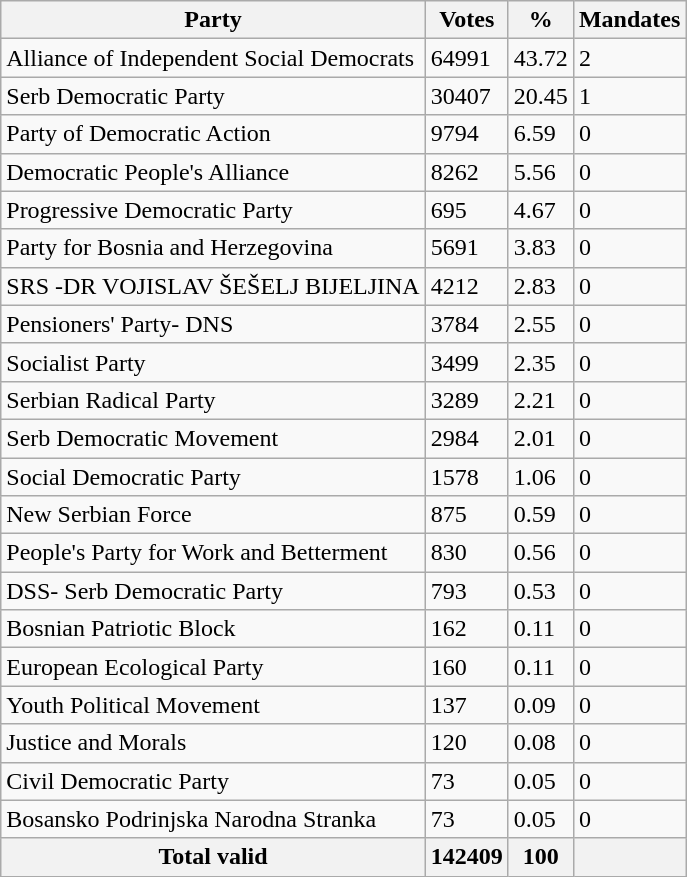<table class="wikitable" style ="text-align: left">
<tr>
<th>Party</th>
<th>Votes</th>
<th>%</th>
<th>Mandates</th>
</tr>
<tr>
<td>Alliance of Independent Social Democrats</td>
<td>64991</td>
<td>43.72</td>
<td>2</td>
</tr>
<tr>
<td>Serb Democratic Party</td>
<td>30407</td>
<td>20.45</td>
<td>1</td>
</tr>
<tr>
<td>Party of Democratic Action</td>
<td>9794</td>
<td>6.59</td>
<td>0</td>
</tr>
<tr>
<td>Democratic People's Alliance</td>
<td>8262</td>
<td>5.56</td>
<td>0</td>
</tr>
<tr>
<td>Progressive Democratic Party</td>
<td>695</td>
<td>4.67</td>
<td>0</td>
</tr>
<tr>
<td>Party for Bosnia and Herzegovina</td>
<td>5691</td>
<td>3.83</td>
<td>0</td>
</tr>
<tr>
<td>SRS -DR VOJISLAV ŠEŠELJ BIJELJINA</td>
<td>4212</td>
<td>2.83</td>
<td>0</td>
</tr>
<tr>
<td>Pensioners' Party- DNS</td>
<td>3784</td>
<td>2.55</td>
<td>0</td>
</tr>
<tr>
<td>Socialist Party</td>
<td>3499</td>
<td>2.35</td>
<td>0</td>
</tr>
<tr>
<td>Serbian Radical Party</td>
<td>3289</td>
<td>2.21</td>
<td>0</td>
</tr>
<tr>
<td>Serb Democratic Movement</td>
<td>2984</td>
<td>2.01</td>
<td>0</td>
</tr>
<tr>
<td>Social Democratic Party</td>
<td>1578</td>
<td>1.06</td>
<td>0</td>
</tr>
<tr>
<td>New Serbian Force</td>
<td>875</td>
<td>0.59</td>
<td>0</td>
</tr>
<tr>
<td>People's Party for Work and Betterment</td>
<td>830</td>
<td>0.56</td>
<td>0</td>
</tr>
<tr>
<td>DSS- Serb Democratic Party</td>
<td>793</td>
<td>0.53</td>
<td>0</td>
</tr>
<tr>
<td>Bosnian Patriotic Block</td>
<td>162</td>
<td>0.11</td>
<td>0</td>
</tr>
<tr>
<td>European Ecological Party</td>
<td>160</td>
<td>0.11</td>
<td>0</td>
</tr>
<tr>
<td>Youth Political Movement</td>
<td>137</td>
<td>0.09</td>
<td>0</td>
</tr>
<tr>
<td>Justice and Morals</td>
<td>120</td>
<td>0.08</td>
<td>0</td>
</tr>
<tr>
<td>Civil Democratic Party</td>
<td>73</td>
<td>0.05</td>
<td>0</td>
</tr>
<tr>
<td>Bosansko Podrinjska Narodna Stranka</td>
<td>73</td>
<td>0.05</td>
<td>0</td>
</tr>
<tr>
<th>Total valid</th>
<th>142409</th>
<th>100</th>
<th></th>
</tr>
</table>
